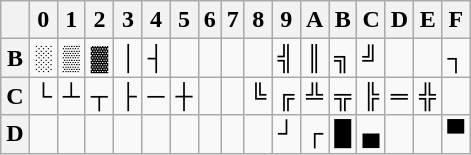<table class="wikitable">
<tr>
<th></th>
<th>0</th>
<th>1</th>
<th>2</th>
<th>3</th>
<th>4</th>
<th>5</th>
<th>6</th>
<th>7</th>
<th>8</th>
<th>9</th>
<th>A</th>
<th>B</th>
<th>C</th>
<th>D</th>
<th>E</th>
<th>F</th>
</tr>
<tr>
<th>B</th>
<td>░</td>
<td>▒</td>
<td>▓</td>
<td>│</td>
<td>┤</td>
<td></td>
<td></td>
<td></td>
<td></td>
<td>╣</td>
<td>║</td>
<td>╗</td>
<td>╝</td>
<td></td>
<td></td>
<td>┐</td>
</tr>
<tr>
<th>C</th>
<td>└</td>
<td>┴</td>
<td>┬</td>
<td>├</td>
<td>─</td>
<td>┼</td>
<td></td>
<td></td>
<td>╚</td>
<td>╔</td>
<td>╩</td>
<td>╦</td>
<td>╠</td>
<td>═</td>
<td>╬</td>
<td></td>
</tr>
<tr>
<th>D</th>
<td></td>
<td></td>
<td></td>
<td></td>
<td></td>
<td></td>
<td></td>
<td></td>
<td></td>
<td>┘</td>
<td>┌</td>
<td>█</td>
<td>▄</td>
<td></td>
<td></td>
<td>▀</td>
</tr>
</table>
